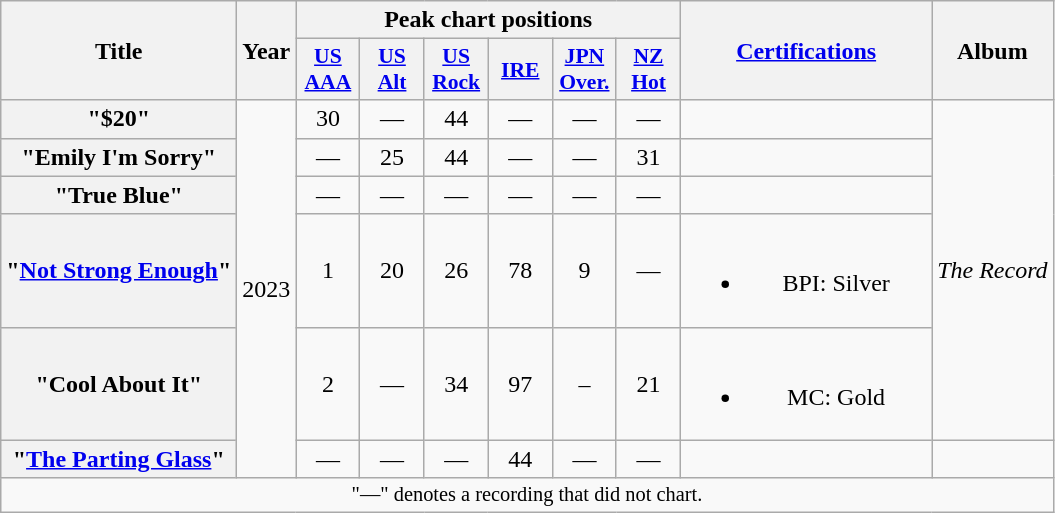<table class="wikitable plainrowheaders" style="text-align:center;">
<tr>
<th scope="col" rowspan="2">Title</th>
<th scope="col" rowspan="2">Year</th>
<th scope="col" colspan="6">Peak chart positions</th>
<th scope="col" rowspan="2" style="width:10em;"><a href='#'>Certifications</a></th>
<th scope="col" rowspan="2">Album</th>
</tr>
<tr>
<th scope="col" style="width:2.5em;font-size:90%;"><a href='#'>US<br>AAA</a><br></th>
<th scope="col" style="width:2.5em;font-size:90%;"><a href='#'>US<br>Alt</a><br></th>
<th scope="col" style="width:2.5em;font-size:90%;"><a href='#'>US<br>Rock</a><br></th>
<th scope="col" style="width:2.5em;font-size:90%;"><a href='#'>IRE</a><br></th>
<th scope="col" style="width:2.5em;font-size:90%;"><a href='#'>JPN<br>Over.</a><br></th>
<th scope="col" style="width:2.5em;font-size:90%;"><a href='#'>NZ<br>Hot</a><br></th>
</tr>
<tr>
<th scope="row">"$20"</th>
<td rowspan="6">2023</td>
<td>30</td>
<td>—</td>
<td>44</td>
<td>—</td>
<td>—</td>
<td>—</td>
<td></td>
<td rowspan="5"><em>The Record</em></td>
</tr>
<tr>
<th scope="row">"Emily I'm Sorry"</th>
<td>—</td>
<td>25</td>
<td>44</td>
<td>—</td>
<td>—</td>
<td>31</td>
<td></td>
</tr>
<tr>
<th scope="row">"True Blue"</th>
<td>—</td>
<td>—</td>
<td>—</td>
<td>—</td>
<td>—</td>
<td>—</td>
</tr>
<tr>
<th scope="row">"<a href='#'>Not Strong Enough</a>"</th>
<td>1</td>
<td>20</td>
<td>26</td>
<td>78</td>
<td>9</td>
<td>—</td>
<td><br><ul><li>BPI: Silver</li></ul></td>
</tr>
<tr>
<th scope="row">"Cool About It"</th>
<td>2</td>
<td>—</td>
<td>34</td>
<td>97</td>
<td>–</td>
<td>21</td>
<td><br><ul><li>MC: Gold</li></ul></td>
</tr>
<tr>
<th scope="row">"<a href='#'>The Parting Glass</a>"<br></th>
<td>—</td>
<td>—</td>
<td>—</td>
<td>44</td>
<td>—</td>
<td>—</td>
<td></td>
<td></td>
</tr>
<tr>
<td colspan="15" style="font-size:85%">"—" denotes a recording that did not chart.</td>
</tr>
</table>
